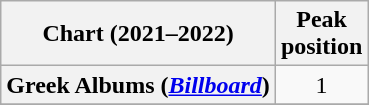<table class="wikitable sortable plainrowheaders">
<tr>
<th>Chart (2021–2022)</th>
<th>Peak<br>position</th>
</tr>
<tr>
<th scope="row">Greek Albums (<em><a href='#'>Billboard</a></em>)</th>
<td style="text-align:center;">1</td>
</tr>
<tr>
</tr>
</table>
